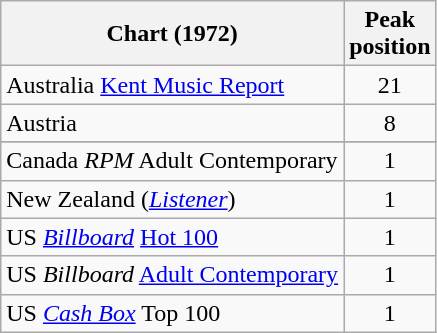<table class="wikitable sortable">
<tr>
<th>Chart (1972)</th>
<th>Peak<br>position</th>
</tr>
<tr>
<td>Australia <a href='#'>Kent Music Report</a></td>
<td style="text-align:center;">21</td>
</tr>
<tr>
<td>Austria</td>
<td style="text-align:center;">8</td>
</tr>
<tr>
</tr>
<tr>
<td>Canada <em>RPM</em> Adult Contemporary</td>
<td style="text-align:center;">1</td>
</tr>
<tr>
<td>New Zealand (<em><a href='#'>Listener</a></em>)</td>
<td style="text-align:center;">1</td>
</tr>
<tr>
<td>US <em><a href='#'>Billboard</a></em> <a href='#'>Hot 100</a></td>
<td style="text-align:center;">1</td>
</tr>
<tr>
<td>US <em>Billboard</em> <a href='#'>Adult Contemporary</a></td>
<td style="text-align:center;">1</td>
</tr>
<tr>
<td>US <a href='#'><em>Cash Box</em></a> Top 100</td>
<td align="center">1</td>
</tr>
</table>
